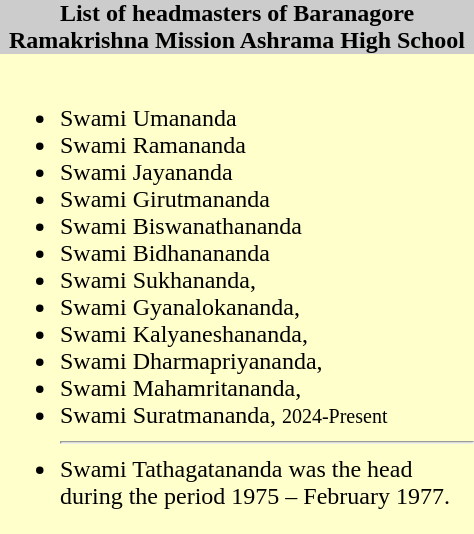<table class="toccolours" style="float; margin-left:1em; font-size:100%; background:#ffc; color:black; width:30em; max-width:25%;" cellspacing="0" cellpadding="0">
<tr>
<th style="background:#ccc;">List of headmasters of Baranagore Ramakrishna Mission Ashrama High School</th>
</tr>
<tr>
<td style="text-align: left;"><br><ul><li>Swami Umananda</li><li>Swami Ramananda</li><li>Swami Jayananda</li><li>Swami Girutmananda</li><li>Swami Biswanathananda</li><li>Swami Bidhanananda</li><li>Swami Sukhananda, </li><li>Swami Gyanalokananda, </li><li>Swami Kalyaneshananda, </li><li>Swami Dharmapriyananda, </li><li>Swami Mahamritananda, </li><li>Swami Suratmananda,             <small>2024-Present</small></li><li><hr>Swami Tathagatananda was the head during the period 1975 – February 1977.</li></ul></td>
</tr>
</table>
